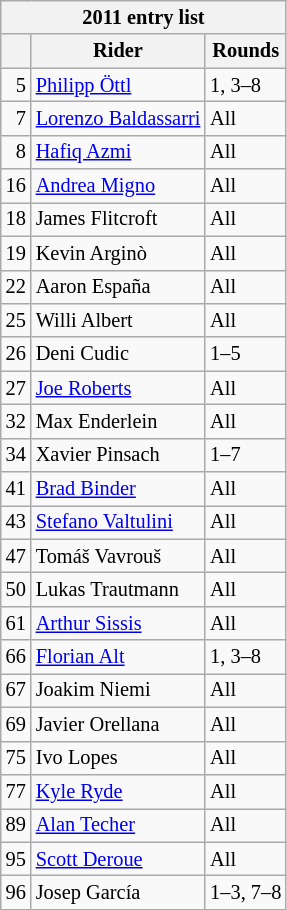<table class="wikitable" style="font-size: 85%">
<tr>
<th colspan=3>2011 entry list</th>
</tr>
<tr>
<th></th>
<th>Rider</th>
<th>Rounds</th>
</tr>
<tr>
<td align="right">5</td>
<td> <a href='#'>Philipp Öttl</a></td>
<td>1, 3–8</td>
</tr>
<tr>
<td align="right">7</td>
<td> <a href='#'>Lorenzo Baldassarri</a></td>
<td>All</td>
</tr>
<tr>
<td align="right">8</td>
<td> <a href='#'>Hafiq Azmi</a></td>
<td>All</td>
</tr>
<tr>
<td align="right">16</td>
<td> <a href='#'>Andrea Migno</a></td>
<td>All</td>
</tr>
<tr>
<td align="right">18</td>
<td> James Flitcroft</td>
<td>All</td>
</tr>
<tr>
<td align="right">19</td>
<td> Kevin Arginò</td>
<td>All</td>
</tr>
<tr>
<td align="right">22</td>
<td> Aaron España</td>
<td>All</td>
</tr>
<tr>
<td align="right">25</td>
<td> Willi Albert</td>
<td>All</td>
</tr>
<tr>
<td align="right">26</td>
<td> Deni Cudic</td>
<td>1–5</td>
</tr>
<tr>
<td align="right">27</td>
<td> <a href='#'>Joe Roberts</a></td>
<td>All</td>
</tr>
<tr>
<td align="right">32</td>
<td> Max Enderlein</td>
<td>All</td>
</tr>
<tr>
<td align="right">34</td>
<td> Xavier Pinsach</td>
<td>1–7</td>
</tr>
<tr>
<td align="right">41</td>
<td> <a href='#'>Brad Binder</a></td>
<td>All</td>
</tr>
<tr>
<td align="right">43</td>
<td> <a href='#'>Stefano Valtulini</a></td>
<td>All</td>
</tr>
<tr>
<td align="right">47</td>
<td> Tomáš Vavrouš</td>
<td>All</td>
</tr>
<tr>
<td align="right">50</td>
<td> Lukas Trautmann</td>
<td>All</td>
</tr>
<tr>
<td align="right">61</td>
<td> <a href='#'>Arthur Sissis</a></td>
<td>All</td>
</tr>
<tr>
<td align="right">66</td>
<td> <a href='#'>Florian Alt</a></td>
<td>1, 3–8</td>
</tr>
<tr>
<td align="right">67</td>
<td> Joakim Niemi</td>
<td>All</td>
</tr>
<tr>
<td align="right">69</td>
<td> Javier Orellana</td>
<td>All</td>
</tr>
<tr>
<td align="right">75</td>
<td> Ivo Lopes</td>
<td>All</td>
</tr>
<tr>
<td align="right">77</td>
<td> <a href='#'>Kyle Ryde</a></td>
<td>All</td>
</tr>
<tr>
<td align="right">89</td>
<td> <a href='#'>Alan Techer</a></td>
<td>All</td>
</tr>
<tr>
<td align="right">95</td>
<td> <a href='#'>Scott Deroue</a></td>
<td>All</td>
</tr>
<tr>
<td align="right">96</td>
<td> Josep García</td>
<td>1–3, 7–8</td>
</tr>
</table>
